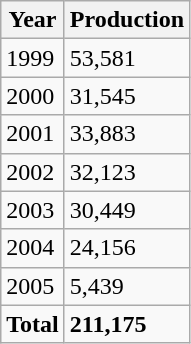<table class="wikitable">
<tr>
<th>Year</th>
<th>Production</th>
</tr>
<tr>
<td>1999</td>
<td>53,581</td>
</tr>
<tr>
<td>2000</td>
<td>31,545</td>
</tr>
<tr>
<td>2001</td>
<td>33,883</td>
</tr>
<tr>
<td>2002</td>
<td>32,123</td>
</tr>
<tr>
<td>2003</td>
<td>30,449</td>
</tr>
<tr>
<td>2004</td>
<td>24,156</td>
</tr>
<tr>
<td>2005</td>
<td>5,439</td>
</tr>
<tr>
<td><strong>Total</strong></td>
<td><strong>211,175</strong></td>
</tr>
</table>
